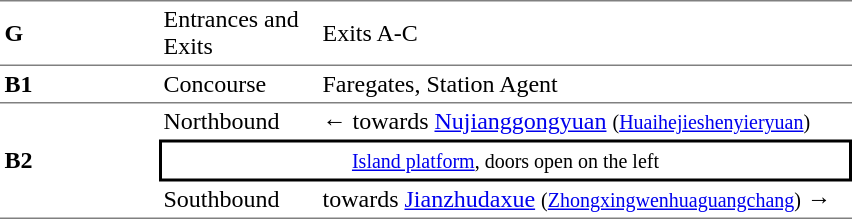<table cellspacing=0 cellpadding=3>
<tr>
<td style="border-top:solid 1px gray;border-bottom:solid 1px gray;" width=100><strong>G</strong></td>
<td style="border-top:solid 1px gray;border-bottom:solid 1px gray;" width=100>Entrances and Exits</td>
<td style="border-top:solid 1px gray;border-bottom:solid 1px gray;" width=350>Exits A-C</td>
</tr>
<tr>
<td style="border-bottom:solid 1px gray;"><strong>B1</strong></td>
<td style="border-bottom:solid 1px gray;">Concourse</td>
<td style="border-bottom:solid 1px gray;">Faregates, Station Agent</td>
</tr>
<tr>
<td style="border-bottom:solid 1px gray;" rowspan=3><strong>B2</strong></td>
<td>Northbound</td>
<td>←  towards <a href='#'>Nujianggongyuan</a> <small>(<a href='#'>Huaihejieshenyieryuan</a>)</small></td>
</tr>
<tr>
<td style="border-right:solid 2px black;border-left:solid 2px black;border-top:solid 2px black;border-bottom:solid 2px black;text-align:center;" colspan=2><small><a href='#'>Island platform</a>, doors open on the left</small></td>
</tr>
<tr>
<td style="border-bottom:solid 1px gray;">Southbound</td>
<td style="border-bottom:solid 1px gray;">  towards <a href='#'>Jianzhudaxue</a> <small>(<a href='#'>Zhongxingwenhuaguangchang</a>)</small> →</td>
</tr>
</table>
